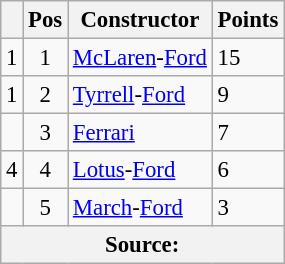<table class="wikitable" style="font-size: 95%;">
<tr>
<th></th>
<th>Pos</th>
<th>Constructor</th>
<th>Points</th>
</tr>
<tr>
<td align="left"> 1</td>
<td style="text-align:center;">1</td>
<td> <a href='#'>McLaren</a>-<a href='#'>Ford</a></td>
<td style="text-align:left;">15</td>
</tr>
<tr>
<td align="left"> 1</td>
<td style="text-align:center;">2</td>
<td> <a href='#'>Tyrrell</a>-<a href='#'>Ford</a></td>
<td style="text-align:left;">9</td>
</tr>
<tr>
<td align="left"></td>
<td style="text-align:center;">3</td>
<td> <a href='#'>Ferrari</a></td>
<td style="text-align:left;">7</td>
</tr>
<tr>
<td align="left"> 4</td>
<td style="text-align:center;">4</td>
<td> <a href='#'>Lotus</a>-<a href='#'>Ford</a></td>
<td style="text-align:left;">6</td>
</tr>
<tr>
<td align="left"></td>
<td style="text-align:center;">5</td>
<td> <a href='#'>March</a>-<a href='#'>Ford</a></td>
<td style="text-align:left;">3</td>
</tr>
<tr>
<th colspan=4>Source:</th>
</tr>
</table>
